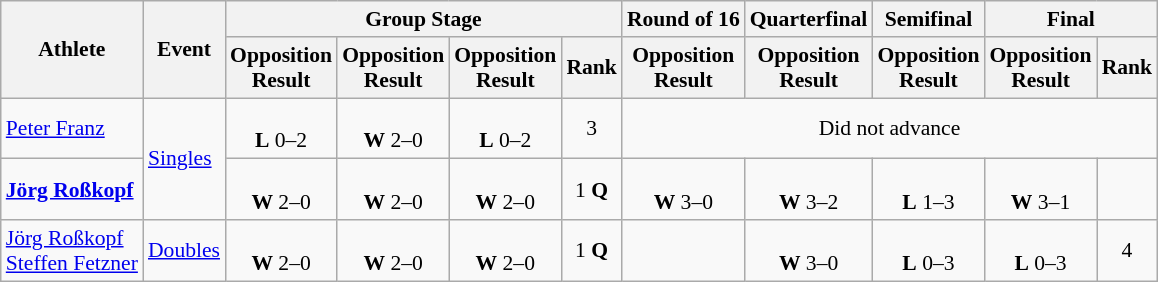<table class=wikitable style="font-size:90%">
<tr>
<th rowspan="2">Athlete</th>
<th rowspan="2">Event</th>
<th colspan="4">Group Stage</th>
<th>Round of 16</th>
<th>Quarterfinal</th>
<th>Semifinal</th>
<th colspan=2>Final</th>
</tr>
<tr>
<th>Opposition<br>Result</th>
<th>Opposition<br>Result</th>
<th>Opposition<br>Result</th>
<th>Rank</th>
<th>Opposition<br>Result</th>
<th>Opposition<br>Result</th>
<th>Opposition<br>Result</th>
<th>Opposition<br>Result</th>
<th>Rank</th>
</tr>
<tr align=center>
<td align=left><a href='#'>Peter Franz</a></td>
<td align=left rowspan=2><a href='#'>Singles</a></td>
<td><br><strong>L</strong> 0–2</td>
<td><br><strong>W</strong> 2–0</td>
<td><br><strong>L</strong> 0–2</td>
<td>3</td>
<td colspan=5>Did not advance</td>
</tr>
<tr align=center>
<td align=left><strong><a href='#'>Jörg Roßkopf</a></strong></td>
<td><br><strong>W</strong> 2–0</td>
<td><br><strong>W</strong> 2–0</td>
<td><br><strong>W</strong> 2–0</td>
<td>1 <strong>Q</strong></td>
<td><br><strong>W</strong> 3–0</td>
<td><br><strong>W</strong> 3–2</td>
<td><br><strong>L</strong> 1–3</td>
<td><br><strong>W</strong> 3–1</td>
<td></td>
</tr>
<tr align=center>
<td align=left><a href='#'>Jörg Roßkopf</a><br><a href='#'>Steffen Fetzner</a></td>
<td align=left><a href='#'>Doubles</a></td>
<td><br><strong>W</strong> 2–0</td>
<td><br><strong>W</strong> 2–0</td>
<td><br><strong>W</strong> 2–0</td>
<td>1 <strong>Q</strong></td>
<td></td>
<td><br><strong>W</strong> 3–0</td>
<td><br><strong>L</strong> 0–3</td>
<td><br><strong>L</strong> 0–3</td>
<td>4</td>
</tr>
</table>
